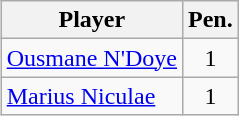<table class="wikitable" style="text-align:left;margin-left:1em;float:right">
<tr>
<th>Player</th>
<th>Pen.</th>
</tr>
<tr>
<td> <a href='#'>Ousmane N'Doye</a></td>
<td align=center>1</td>
</tr>
<tr>
<td> <a href='#'>Marius Niculae</a></td>
<td align=center>1</td>
</tr>
</table>
